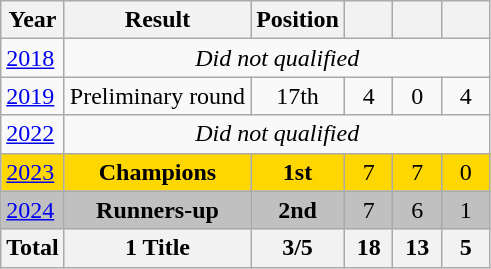<table class="wikitable" style="text-align: center;">
<tr>
<th>Year</th>
<th>Result</th>
<th>Position</th>
<th width=25px></th>
<th width=25px></th>
<th width=25px></th>
</tr>
<tr>
<td style="text-align:left;"> <a href='#'>2018</a></td>
<td colspan=5><em>Did not qualified</em></td>
</tr>
<tr>
<td style="text-align:left;"> <a href='#'>2019</a></td>
<td>Preliminary round</td>
<td>17th</td>
<td>4</td>
<td>0</td>
<td>4</td>
</tr>
<tr>
<td style="text-align:left;"> <a href='#'>2022</a></td>
<td colspan=5><em>Did not qualified</em></td>
</tr>
<tr bgcolor=gold>
<td style="text-align:left;"> <a href='#'>2023</a></td>
<td><strong>Champions</strong></td>
<td><strong>1st</strong></td>
<td>7</td>
<td>7</td>
<td>0</td>
</tr>
<tr bgcolor=silver>
<td style="text-align:left;"> <a href='#'>2024</a></td>
<td><strong>Runners-up</strong></td>
<td><strong>2nd</strong></td>
<td>7</td>
<td>6</td>
<td>1</td>
</tr>
<tr>
<th>Total</th>
<th>1 Title</th>
<th>3/5</th>
<th>18</th>
<th>13</th>
<th>5</th>
</tr>
</table>
